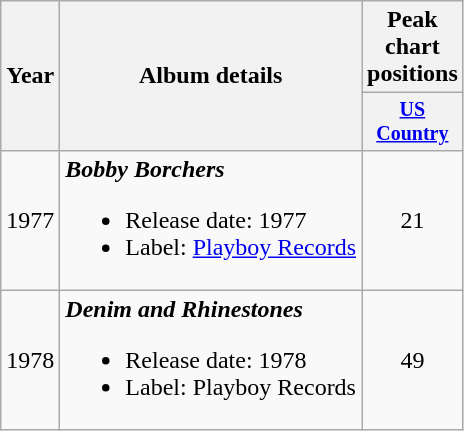<table class="wikitable" style="text-align:center;">
<tr>
<th rowspan="2">Year</th>
<th rowspan="2">Album details</th>
<th colspan="1">Peak chart positions</th>
</tr>
<tr style="font-size:smaller;">
<th width="35"><a href='#'>US Country</a></th>
</tr>
<tr>
<td>1977</td>
<td align="left"><strong><em>Bobby Borchers</em></strong><br><ul><li>Release date: 1977</li><li>Label: <a href='#'>Playboy Records</a></li></ul></td>
<td>21</td>
</tr>
<tr>
<td>1978</td>
<td align="left"><strong><em>Denim and Rhinestones</em></strong><br><ul><li>Release date: 1978</li><li>Label: Playboy Records</li></ul></td>
<td>49</td>
</tr>
</table>
